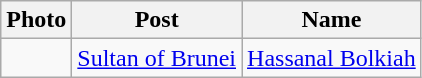<table class="wikitable">
<tr>
<th>Photo</th>
<th>Post</th>
<th>Name</th>
</tr>
<tr>
<td></td>
<td><a href='#'>Sultan of Brunei</a></td>
<td><a href='#'>Hassanal Bolkiah</a></td>
</tr>
</table>
